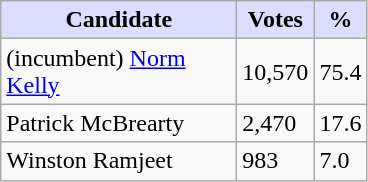<table class="wikitable">
<tr>
<th style="background:#ddf; width:150px;">Candidate</th>
<th style="background:#ddf;">Votes</th>
<th style="background:#ddf;">%</th>
</tr>
<tr>
<td>(incumbent) <a href='#'>Norm Kelly</a></td>
<td>10,570</td>
<td>75.4</td>
</tr>
<tr>
<td>Patrick McBrearty</td>
<td>2,470</td>
<td>17.6</td>
</tr>
<tr>
<td>Winston Ramjeet</td>
<td>983</td>
<td>7.0</td>
</tr>
</table>
